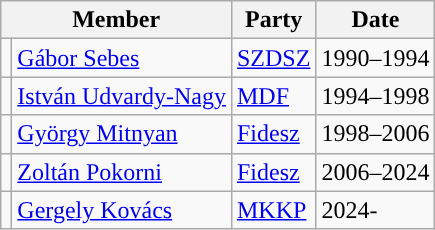<table class=wikitable>
<tr>
<th colspan=2>Member</th>
<th>Party</th>
<th>Date</th>
</tr>
<tr>
<td style="background-color:"></td>
<td><a href='#'>Gábor Sebes</a></td>
<td><a href='#'>SZDSZ</a></td>
<td>1990–1994</td>
</tr>
<tr>
<td style="background-color:"></td>
<td><a href='#'>István Udvardy-Nagy</a></td>
<td><a href='#'>MDF</a></td>
<td>1994–1998</td>
</tr>
<tr>
<td style="background-color:"></td>
<td><a href='#'>György Mitnyan</a></td>
<td><a href='#'>Fidesz</a></td>
<td>1998–2006</td>
</tr>
<tr>
<td style="background-color:"></td>
<td><a href='#'>Zoltán Pokorni</a></td>
<td><a href='#'>Fidesz</a></td>
<td>2006–2024</td>
</tr>
<tr>
<td style="background-color:"></td>
<td><a href='#'>Gergely Kovács</a></td>
<td><a href='#'>MKKP</a></td>
<td>2024-</td>
</tr>
</table>
